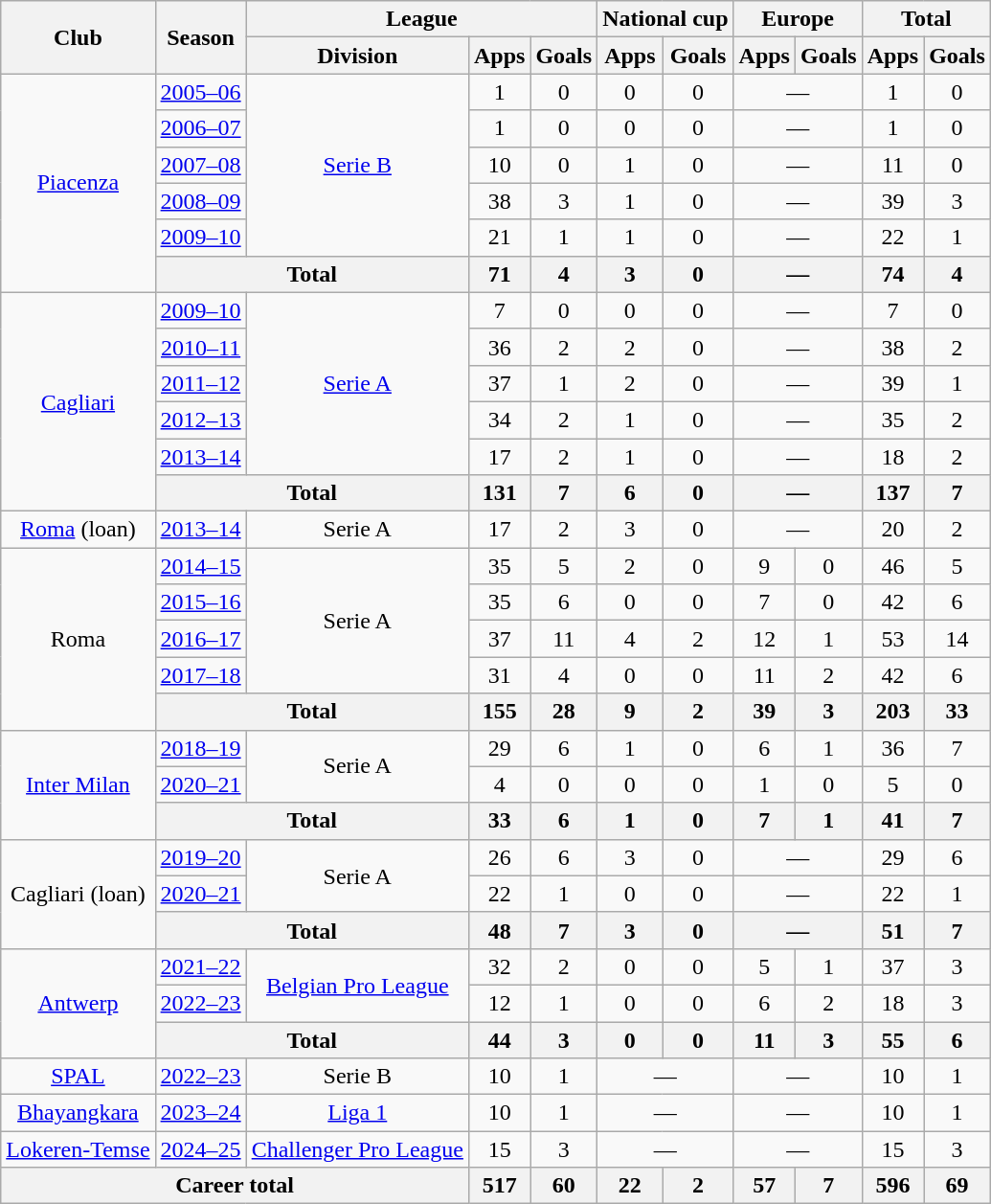<table class="wikitable" style="text-align:center">
<tr>
<th rowspan="2">Club</th>
<th rowspan="2">Season</th>
<th colspan="3">League</th>
<th colspan="2">National cup</th>
<th colspan="2">Europe</th>
<th colspan="2">Total</th>
</tr>
<tr>
<th>Division</th>
<th>Apps</th>
<th>Goals</th>
<th>Apps</th>
<th>Goals</th>
<th>Apps</th>
<th>Goals</th>
<th>Apps</th>
<th>Goals</th>
</tr>
<tr>
<td rowspan="6"><a href='#'>Piacenza</a></td>
<td><a href='#'>2005–06</a></td>
<td rowspan=5><a href='#'>Serie B</a></td>
<td>1</td>
<td>0</td>
<td>0</td>
<td>0</td>
<td colspan="2">—</td>
<td>1</td>
<td>0</td>
</tr>
<tr>
<td><a href='#'>2006–07</a></td>
<td>1</td>
<td>0</td>
<td>0</td>
<td>0</td>
<td colspan="2">—</td>
<td>1</td>
<td>0</td>
</tr>
<tr>
<td><a href='#'>2007–08</a></td>
<td>10</td>
<td>0</td>
<td>1</td>
<td>0</td>
<td colspan="2">—</td>
<td>11</td>
<td>0</td>
</tr>
<tr>
<td><a href='#'>2008–09</a></td>
<td>38</td>
<td>3</td>
<td>1</td>
<td>0</td>
<td colspan="2">—</td>
<td>39</td>
<td>3</td>
</tr>
<tr>
<td><a href='#'>2009–10</a></td>
<td>21</td>
<td>1</td>
<td>1</td>
<td>0</td>
<td colspan="2">—</td>
<td>22</td>
<td>1</td>
</tr>
<tr>
<th colspan="2">Total</th>
<th>71</th>
<th>4</th>
<th>3</th>
<th>0</th>
<th colspan="2">—</th>
<th>74</th>
<th>4</th>
</tr>
<tr>
<td rowspan="6"><a href='#'>Cagliari</a></td>
<td><a href='#'>2009–10</a></td>
<td rowspan=5><a href='#'>Serie A</a></td>
<td>7</td>
<td>0</td>
<td>0</td>
<td>0</td>
<td colspan="2">—</td>
<td>7</td>
<td>0</td>
</tr>
<tr>
<td><a href='#'>2010–11</a></td>
<td>36</td>
<td>2</td>
<td>2</td>
<td>0</td>
<td colspan="2">—</td>
<td>38</td>
<td>2</td>
</tr>
<tr>
<td><a href='#'>2011–12</a></td>
<td>37</td>
<td>1</td>
<td>2</td>
<td>0</td>
<td colspan="2">—</td>
<td>39</td>
<td>1</td>
</tr>
<tr>
<td><a href='#'>2012–13</a></td>
<td>34</td>
<td>2</td>
<td>1</td>
<td>0</td>
<td colspan="2">—</td>
<td>35</td>
<td>2</td>
</tr>
<tr>
<td><a href='#'>2013–14</a></td>
<td>17</td>
<td>2</td>
<td>1</td>
<td>0</td>
<td colspan="2">—</td>
<td>18</td>
<td>2</td>
</tr>
<tr>
<th colspan="2">Total</th>
<th>131</th>
<th>7</th>
<th>6</th>
<th>0</th>
<th colspan="2">—</th>
<th>137</th>
<th>7</th>
</tr>
<tr>
<td><a href='#'>Roma</a> (loan)</td>
<td><a href='#'>2013–14</a></td>
<td>Serie A</td>
<td>17</td>
<td>2</td>
<td>3</td>
<td>0</td>
<td colspan="2">—</td>
<td>20</td>
<td>2</td>
</tr>
<tr>
<td rowspan="5">Roma</td>
<td><a href='#'>2014–15</a></td>
<td rowspan="4">Serie A</td>
<td>35</td>
<td>5</td>
<td>2</td>
<td>0</td>
<td>9</td>
<td>0</td>
<td>46</td>
<td>5</td>
</tr>
<tr>
<td><a href='#'>2015–16</a></td>
<td>35</td>
<td>6</td>
<td>0</td>
<td>0</td>
<td>7</td>
<td>0</td>
<td>42</td>
<td>6</td>
</tr>
<tr>
<td><a href='#'>2016–17</a></td>
<td>37</td>
<td>11</td>
<td>4</td>
<td>2</td>
<td>12</td>
<td>1</td>
<td>53</td>
<td>14</td>
</tr>
<tr>
<td><a href='#'>2017–18</a></td>
<td>31</td>
<td>4</td>
<td>0</td>
<td>0</td>
<td>11</td>
<td>2</td>
<td>42</td>
<td>6</td>
</tr>
<tr>
<th colspan="2">Total</th>
<th>155</th>
<th>28</th>
<th>9</th>
<th>2</th>
<th>39</th>
<th>3</th>
<th>203</th>
<th>33</th>
</tr>
<tr>
<td rowspan="3"><a href='#'>Inter Milan</a></td>
<td><a href='#'>2018–19</a></td>
<td rowspan="2">Serie A</td>
<td>29</td>
<td>6</td>
<td>1</td>
<td>0</td>
<td>6</td>
<td>1</td>
<td>36</td>
<td>7</td>
</tr>
<tr>
<td><a href='#'>2020–21</a></td>
<td>4</td>
<td>0</td>
<td>0</td>
<td>0</td>
<td>1</td>
<td>0</td>
<td>5</td>
<td>0</td>
</tr>
<tr>
<th colspan="2">Total</th>
<th>33</th>
<th>6</th>
<th>1</th>
<th>0</th>
<th>7</th>
<th>1</th>
<th>41</th>
<th>7</th>
</tr>
<tr>
<td rowspan="3">Cagliari (loan)</td>
<td><a href='#'>2019–20</a></td>
<td rowspan="2">Serie A</td>
<td>26</td>
<td>6</td>
<td>3</td>
<td>0</td>
<td colspan="2">—</td>
<td>29</td>
<td>6</td>
</tr>
<tr>
<td><a href='#'>2020–21</a></td>
<td>22</td>
<td>1</td>
<td>0</td>
<td>0</td>
<td colspan="2">—</td>
<td>22</td>
<td>1</td>
</tr>
<tr>
<th colspan="2">Total</th>
<th>48</th>
<th>7</th>
<th>3</th>
<th>0</th>
<th colspan="2">—</th>
<th>51</th>
<th>7</th>
</tr>
<tr>
<td rowspan="3"><a href='#'>Antwerp</a></td>
<td><a href='#'>2021–22</a></td>
<td rowspan="2"><a href='#'>Belgian Pro League</a></td>
<td>32</td>
<td>2</td>
<td>0</td>
<td>0</td>
<td>5</td>
<td>1</td>
<td>37</td>
<td>3</td>
</tr>
<tr>
<td><a href='#'>2022–23</a></td>
<td>12</td>
<td>1</td>
<td>0</td>
<td>0</td>
<td>6</td>
<td>2</td>
<td>18</td>
<td>3</td>
</tr>
<tr>
<th colspan="2">Total</th>
<th>44</th>
<th>3</th>
<th>0</th>
<th>0</th>
<th>11</th>
<th>3</th>
<th>55</th>
<th>6</th>
</tr>
<tr>
<td><a href='#'>SPAL</a></td>
<td><a href='#'>2022–23</a></td>
<td>Serie B</td>
<td>10</td>
<td>1</td>
<td colspan="2">—</td>
<td colspan="2">—</td>
<td>10</td>
<td>1</td>
</tr>
<tr>
<td><a href='#'>Bhayangkara</a></td>
<td><a href='#'>2023–24</a></td>
<td><a href='#'>Liga 1</a></td>
<td>10</td>
<td>1</td>
<td colspan="2">—</td>
<td colspan="2">—</td>
<td>10</td>
<td>1</td>
</tr>
<tr>
<td><a href='#'>Lokeren-Temse</a></td>
<td><a href='#'>2024–25</a></td>
<td><a href='#'>Challenger Pro League</a></td>
<td>15</td>
<td>3</td>
<td colspan="2">—</td>
<td colspan="2">—</td>
<td>15</td>
<td>3</td>
</tr>
<tr>
<th colspan="3">Career total</th>
<th>517</th>
<th>60</th>
<th>22</th>
<th>2</th>
<th>57</th>
<th>7</th>
<th>596</th>
<th>69</th>
</tr>
</table>
